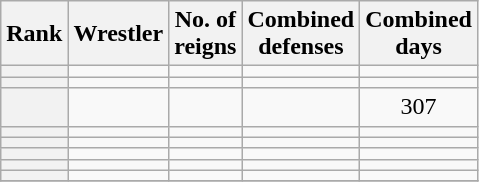<table class="wikitable sortable" style="text-align:center">
<tr>
<th>Rank</th>
<th>Wrestler</th>
<th>No. of<br>reigns</th>
<th>Combined<br>defenses</th>
<th>Combined<br>days</th>
</tr>
<tr>
<th></th>
<td></td>
<td></td>
<td></td>
<td></td>
</tr>
<tr>
<th></th>
<td></td>
<td></td>
<td></td>
<td></td>
</tr>
<tr>
<th></th>
<td></td>
<td></td>
<td></td>
<td>307</td>
</tr>
<tr>
<th></th>
<td></td>
<td></td>
<td></td>
<td></td>
</tr>
<tr>
<th></th>
<td></td>
<td></td>
<td></td>
<td></td>
</tr>
<tr>
<th></th>
<td></td>
<td></td>
<td></td>
<td></td>
</tr>
<tr>
<th></th>
<td></td>
<td></td>
<td></td>
<td></td>
</tr>
<tr>
<th></th>
<td></td>
<td></td>
<td></td>
<td></td>
</tr>
<tr>
</tr>
</table>
